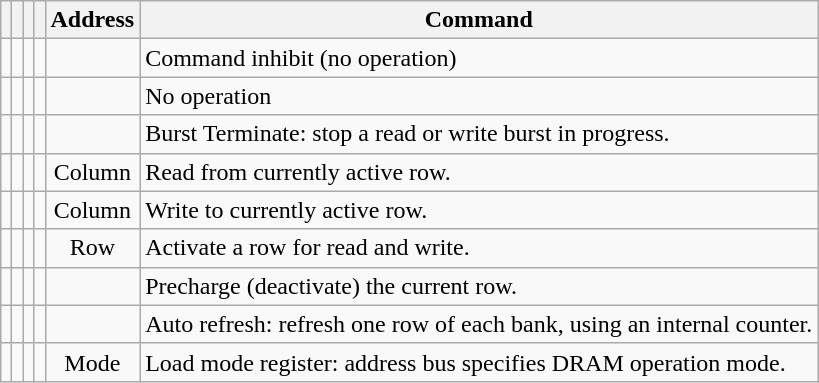<table class="wikitable">
<tr>
<th></th>
<th></th>
<th></th>
<th></th>
<th>Address</th>
<th>Command</th>
</tr>
<tr>
<td></td>
<td></td>
<td></td>
<td></td>
<td></td>
<td>Command inhibit (no operation)</td>
</tr>
<tr>
<td></td>
<td></td>
<td></td>
<td></td>
<td></td>
<td>No operation</td>
</tr>
<tr>
<td></td>
<td></td>
<td></td>
<td></td>
<td></td>
<td>Burst Terminate: stop a read or write burst in progress.</td>
</tr>
<tr>
<td></td>
<td></td>
<td></td>
<td></td>
<td style="text-align:center;">Column</td>
<td>Read from currently active row.</td>
</tr>
<tr>
<td></td>
<td></td>
<td></td>
<td></td>
<td style="text-align:center;">Column</td>
<td>Write to currently active row.</td>
</tr>
<tr>
<td></td>
<td></td>
<td></td>
<td></td>
<td style="text-align:center;">Row</td>
<td>Activate a row for read and write.</td>
</tr>
<tr>
<td></td>
<td></td>
<td></td>
<td></td>
<td></td>
<td>Precharge (deactivate) the current row.</td>
</tr>
<tr>
<td></td>
<td></td>
<td></td>
<td></td>
<td></td>
<td>Auto refresh: refresh one row of each bank, using an internal counter.</td>
</tr>
<tr>
<td></td>
<td></td>
<td></td>
<td></td>
<td style="text-align:center;">Mode</td>
<td>Load mode register: address bus specifies DRAM operation mode.</td>
</tr>
</table>
